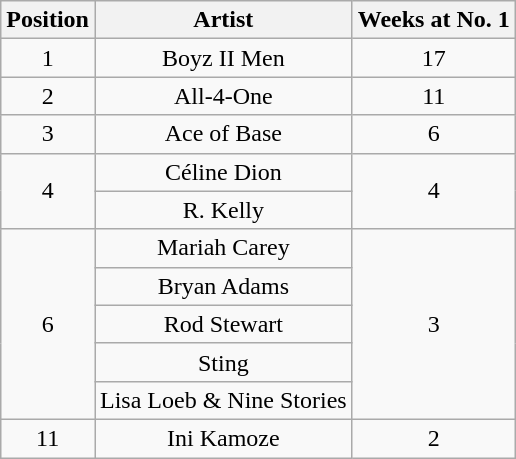<table class="wikitable plainrowheaders" style="text-align:center;">
<tr>
<th>Position</th>
<th>Artist</th>
<th>Weeks at No. 1</th>
</tr>
<tr>
<td>1</td>
<td>Boyz II Men</td>
<td>17</td>
</tr>
<tr>
<td>2</td>
<td>All-4-One</td>
<td>11</td>
</tr>
<tr>
<td>3</td>
<td>Ace of Base</td>
<td>6</td>
</tr>
<tr>
<td rowspan=2>4</td>
<td>Céline Dion</td>
<td rowspan=2>4</td>
</tr>
<tr>
<td>R. Kelly</td>
</tr>
<tr>
<td rowspan=5>6</td>
<td>Mariah Carey</td>
<td rowspan=5>3</td>
</tr>
<tr>
<td>Bryan Adams</td>
</tr>
<tr>
<td>Rod Stewart</td>
</tr>
<tr>
<td>Sting</td>
</tr>
<tr>
<td>Lisa Loeb & Nine Stories</td>
</tr>
<tr>
<td>11</td>
<td>Ini Kamoze</td>
<td>2</td>
</tr>
</table>
